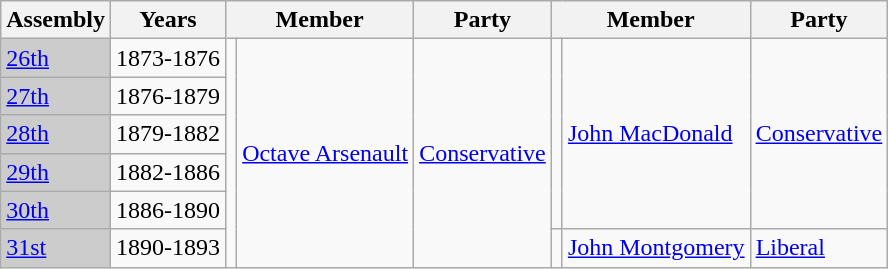<table class="wikitable">
<tr>
<th>Assembly</th>
<th>Years</th>
<th colspan="2">Member</th>
<th>Party</th>
<th colspan="2">Member</th>
<th>Party</th>
</tr>
<tr>
<td bgcolor="CCCCCC"><a href='#'>26th</a></td>
<td>1873-1876</td>
<td rowspan=6 ></td>
<td rowspan=6><a href='#'>Octave Arsenault</a></td>
<td rowspan=6><a href='#'>Conservative</a></td>
<td rowspan=5 ></td>
<td rowspan=5><a href='#'>John MacDonald</a></td>
<td rowspan=5><a href='#'>Conservative</a></td>
</tr>
<tr>
<td bgcolor="CCCCCC"><a href='#'>27th</a></td>
<td>1876-1879</td>
</tr>
<tr>
<td bgcolor="CCCCCC"><a href='#'>28th</a></td>
<td>1879-1882</td>
</tr>
<tr>
<td bgcolor="CCCCCC"><a href='#'>29th</a></td>
<td>1882-1886</td>
</tr>
<tr>
<td bgcolor="CCCCCC"><a href='#'>30th</a></td>
<td>1886-1890</td>
</tr>
<tr>
<td bgcolor="CCCCCC"><a href='#'>31st</a></td>
<td>1890-1893</td>
<td></td>
<td><a href='#'>John Montgomery</a></td>
<td><a href='#'>Liberal</a></td>
</tr>
</table>
